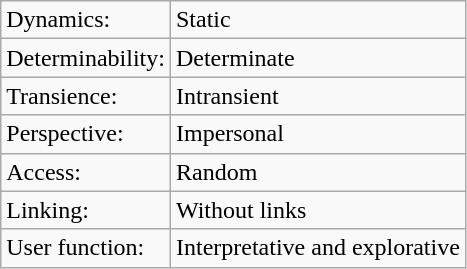<table class="wikitable">
<tr>
<td>Dynamics:</td>
<td>Static</td>
</tr>
<tr>
<td>Determinability:</td>
<td>Determinate</td>
</tr>
<tr>
<td>Transience:</td>
<td>Intransient</td>
</tr>
<tr>
<td>Perspective:</td>
<td>Impersonal</td>
</tr>
<tr>
<td>Access:</td>
<td>Random</td>
</tr>
<tr>
<td>Linking:</td>
<td>Without links</td>
</tr>
<tr>
<td>User function:</td>
<td>Interpretative and explorative</td>
</tr>
</table>
